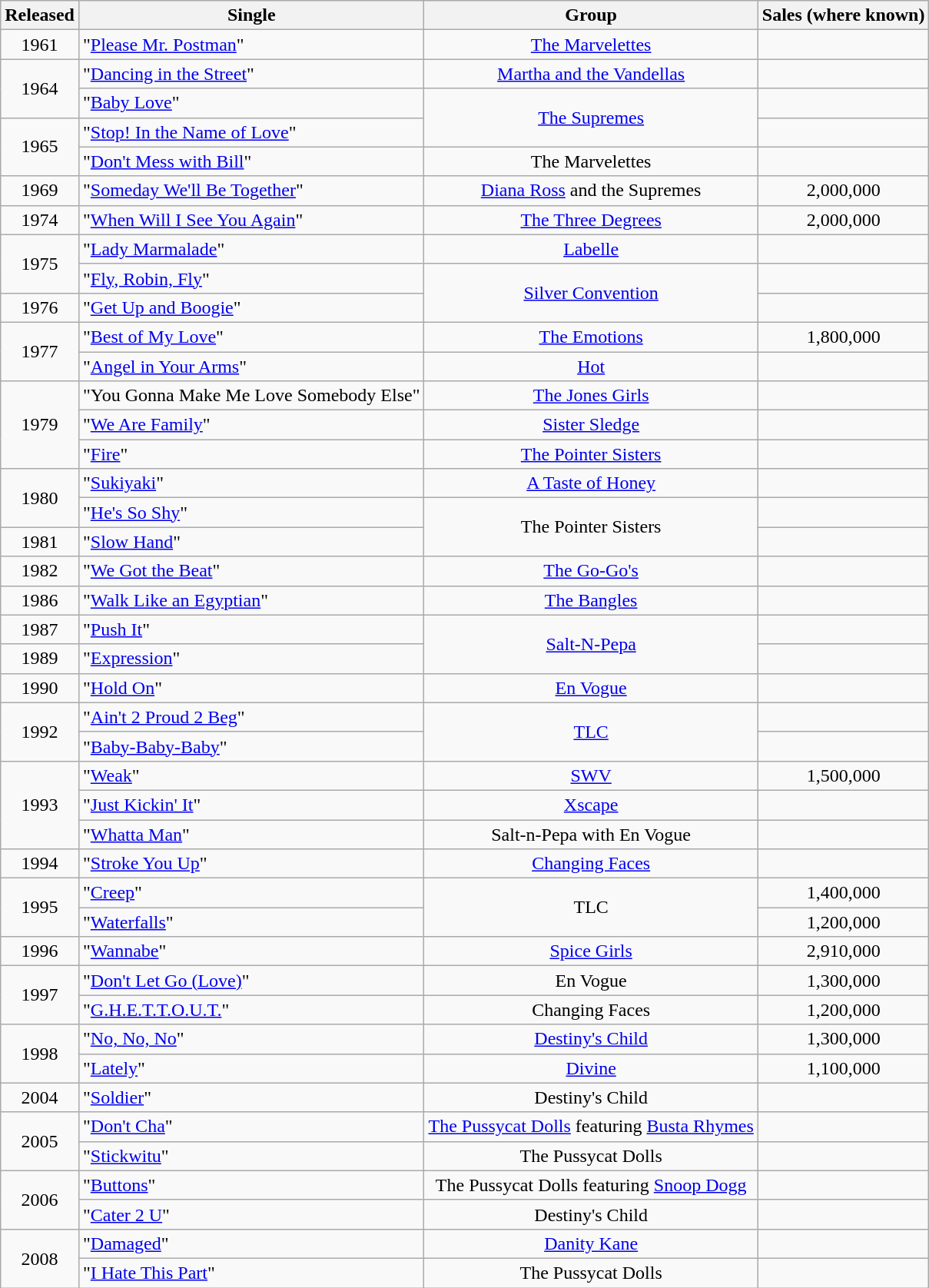<table class="wikitable" style="text-align:center;">
<tr>
<th>Released</th>
<th>Single</th>
<th>Group</th>
<th>Sales (where known)</th>
</tr>
<tr>
<td>1961</td>
<td style="text-align:left">"<a href='#'>Please Mr. Postman</a>"</td>
<td><a href='#'>The Marvelettes</a></td>
<td></td>
</tr>
<tr>
<td rowspan=2>1964</td>
<td style="text-align:left">"<a href='#'>Dancing in the Street</a>"</td>
<td><a href='#'>Martha and the Vandellas</a></td>
<td></td>
</tr>
<tr>
<td style="text-align:left">"<a href='#'>Baby Love</a>"</td>
<td rowspan=2><a href='#'>The Supremes</a></td>
<td></td>
</tr>
<tr>
<td rowspan=2>1965</td>
<td style="text-align:left">"<a href='#'>Stop! In the Name of Love</a>"</td>
<td></td>
</tr>
<tr>
<td style="text-align:left">"<a href='#'>Don't Mess with Bill</a>"</td>
<td>The Marvelettes</td>
<td></td>
</tr>
<tr>
<td>1969</td>
<td style="text-align:left">"<a href='#'>Someday We'll Be Together</a>"</td>
<td><a href='#'>Diana Ross</a> and the Supremes</td>
<td>2,000,000</td>
</tr>
<tr>
<td>1974</td>
<td style="text-align:left">"<a href='#'>When Will I See You Again</a>"</td>
<td><a href='#'>The Three Degrees</a></td>
<td>2,000,000</td>
</tr>
<tr>
<td rowspan=2>1975</td>
<td style="text-align:left">"<a href='#'>Lady Marmalade</a>"</td>
<td><a href='#'>Labelle</a></td>
<td></td>
</tr>
<tr>
<td style="text-align:left">"<a href='#'>Fly, Robin, Fly</a>"</td>
<td rowspan=2><a href='#'>Silver Convention</a></td>
<td></td>
</tr>
<tr>
<td>1976</td>
<td style="text-align:left">"<a href='#'>Get Up and Boogie</a>"</td>
<td></td>
</tr>
<tr>
<td rowspan=2>1977</td>
<td style="text-align:left">"<a href='#'>Best of My Love</a>"</td>
<td><a href='#'>The Emotions</a></td>
<td>1,800,000</td>
</tr>
<tr>
<td style="text-align:left">"<a href='#'>Angel in Your Arms</a>"</td>
<td><a href='#'>Hot</a></td>
<td></td>
</tr>
<tr>
<td rowspan=3>1979</td>
<td style="text-align:left">"You Gonna Make Me Love Somebody Else"</td>
<td><a href='#'>The Jones Girls</a></td>
<td></td>
</tr>
<tr>
<td style="text-align:left">"<a href='#'>We Are Family</a>"</td>
<td><a href='#'>Sister Sledge</a></td>
<td></td>
</tr>
<tr>
<td style="text-align:left">"<a href='#'>Fire</a>"</td>
<td><a href='#'>The Pointer Sisters</a></td>
<td></td>
</tr>
<tr>
<td rowspan= 2>1980</td>
<td style="text-align:left">"<a href='#'>Sukiyaki</a>"</td>
<td><a href='#'>A Taste of Honey</a></td>
<td></td>
</tr>
<tr>
<td style="text-align:left">"<a href='#'>He's So Shy</a>"</td>
<td rowspan=2>The Pointer Sisters</td>
<td></td>
</tr>
<tr>
<td>1981</td>
<td style="text-align:left">"<a href='#'>Slow Hand</a>"</td>
<td></td>
</tr>
<tr>
<td>1982</td>
<td style="text-align:left">"<a href='#'>We Got the Beat</a>"</td>
<td><a href='#'>The Go-Go's</a></td>
<td></td>
</tr>
<tr>
<td>1986</td>
<td style="text-align:left">"<a href='#'>Walk Like an Egyptian</a>"</td>
<td><a href='#'>The Bangles</a></td>
<td></td>
</tr>
<tr>
<td>1987</td>
<td style="text-align:left">"<a href='#'>Push It</a>"</td>
<td rowspan=2><a href='#'>Salt-N-Pepa</a></td>
<td></td>
</tr>
<tr>
<td>1989</td>
<td style="text-align:left">"<a href='#'>Expression</a>"</td>
<td></td>
</tr>
<tr>
<td>1990</td>
<td style="text-align:left">"<a href='#'>Hold On</a>"</td>
<td><a href='#'>En Vogue</a></td>
<td></td>
</tr>
<tr>
<td rowspan=2>1992</td>
<td style="text-align:left">"<a href='#'>Ain't 2 Proud 2 Beg</a>"</td>
<td rowspan=2><a href='#'>TLC</a></td>
<td></td>
</tr>
<tr>
<td style="text-align:left">"<a href='#'>Baby-Baby-Baby</a>"</td>
<td></td>
</tr>
<tr>
<td rowspan=3>1993</td>
<td style="text-align:left">"<a href='#'>Weak</a>"</td>
<td><a href='#'>SWV</a></td>
<td>1,500,000</td>
</tr>
<tr>
<td style="text-align:left">"<a href='#'>Just Kickin' It</a>"</td>
<td><a href='#'>Xscape</a></td>
<td></td>
</tr>
<tr>
<td style="text-align:left">"<a href='#'>Whatta Man</a>"</td>
<td>Salt-n-Pepa with En Vogue</td>
<td></td>
</tr>
<tr>
<td>1994</td>
<td style="text-align:left">"<a href='#'>Stroke You Up</a>"</td>
<td><a href='#'>Changing Faces</a></td>
<td></td>
</tr>
<tr>
<td rowspan=2>1995</td>
<td style="text-align:left">"<a href='#'>Creep</a>"</td>
<td rowspan=2>TLC</td>
<td>1,400,000</td>
</tr>
<tr>
<td style="text-align:left">"<a href='#'>Waterfalls</a>"</td>
<td>1,200,000</td>
</tr>
<tr>
<td>1996</td>
<td style="text-align:left">"<a href='#'>Wannabe</a>"</td>
<td><a href='#'>Spice Girls</a></td>
<td>2,910,000</td>
</tr>
<tr>
<td rowspan=2>1997</td>
<td style="text-align:left">"<a href='#'>Don't Let Go (Love)</a>"</td>
<td>En Vogue</td>
<td>1,300,000</td>
</tr>
<tr>
<td style="text-align:left">"<a href='#'>G.H.E.T.T.O.U.T.</a>"</td>
<td>Changing Faces</td>
<td>1,200,000</td>
</tr>
<tr>
<td rowspan=2>1998</td>
<td style="text-align:left">"<a href='#'>No, No, No</a>"</td>
<td><a href='#'>Destiny's Child</a></td>
<td>1,300,000</td>
</tr>
<tr>
<td style="text-align:left">"<a href='#'>Lately</a>"</td>
<td><a href='#'>Divine</a></td>
<td>1,100,000</td>
</tr>
<tr>
<td>2004</td>
<td style="text-align:left">"<a href='#'>Soldier</a>"</td>
<td>Destiny's Child</td>
<td></td>
</tr>
<tr>
<td rowspan=2>2005</td>
<td style="text-align:left">"<a href='#'>Don't Cha</a>"</td>
<td><a href='#'>The Pussycat Dolls</a> featuring <a href='#'>Busta Rhymes</a></td>
<td></td>
</tr>
<tr>
<td style="text-align:left">"<a href='#'>Stickwitu</a>"</td>
<td>The Pussycat Dolls</td>
<td></td>
</tr>
<tr>
<td rowspan=2>2006</td>
<td style="text-align:left">"<a href='#'>Buttons</a>"</td>
<td>The Pussycat Dolls featuring <a href='#'>Snoop Dogg</a></td>
<td></td>
</tr>
<tr>
<td style="text-align:left">"<a href='#'>Cater 2 U</a>"</td>
<td>Destiny's Child</td>
<td></td>
</tr>
<tr>
<td rowspan=2>2008</td>
<td style="text-align:left">"<a href='#'>Damaged</a>"</td>
<td><a href='#'>Danity Kane</a></td>
<td></td>
</tr>
<tr>
<td style="text-align:left">"<a href='#'>I Hate This Part</a>"</td>
<td>The Pussycat Dolls</td>
<td></td>
</tr>
</table>
